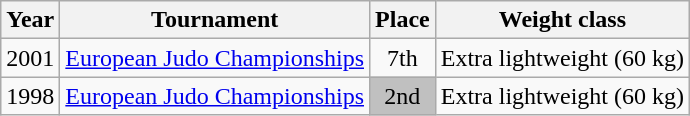<table class=wikitable>
<tr>
<th>Year</th>
<th>Tournament</th>
<th>Place</th>
<th>Weight class</th>
</tr>
<tr>
<td>2001</td>
<td><a href='#'>European Judo Championships</a></td>
<td align="center">7th</td>
<td>Extra lightweight (60 kg)</td>
</tr>
<tr>
<td>1998</td>
<td><a href='#'>European Judo Championships</a></td>
<td bgcolor="silver" align="center">2nd</td>
<td>Extra lightweight (60 kg)</td>
</tr>
</table>
